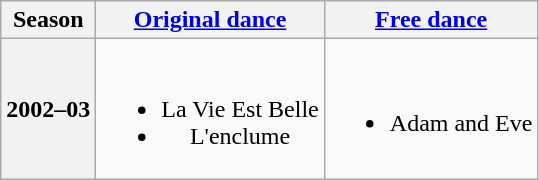<table class="wikitable" style="text-align:center">
<tr>
<th>Season</th>
<th><a href='#'>Original dance</a></th>
<th><a href='#'>Free dance</a></th>
</tr>
<tr>
<th>2002–03 <br> </th>
<td><br><ul><li>La Vie Est Belle</li><li>L'enclume</li></ul></td>
<td><br><ul><li>Adam and Eve <br></li></ul></td>
</tr>
</table>
